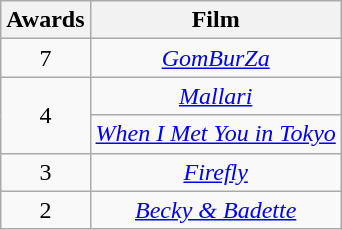<table class="wikitable" style="text-align:center">
<tr>
<th scope="col">Awards</th>
<th scope="col">Film</th>
</tr>
<tr>
<td>7</td>
<td><em><a href='#'>GomBurZa</a></em></td>
</tr>
<tr>
<td rowspan="2">4</td>
<td><em><a href='#'>Mallari</a></em></td>
</tr>
<tr>
<td><em><a href='#'>When I Met You in Tokyo</a></em></td>
</tr>
<tr>
<td>3</td>
<td><em><a href='#'>Firefly</a></em></td>
</tr>
<tr>
<td>2</td>
<td><em><a href='#'>Becky & Badette</a></em></td>
</tr>
</table>
